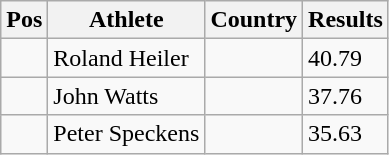<table class="wikitable">
<tr>
<th>Pos</th>
<th>Athlete</th>
<th>Country</th>
<th>Results</th>
</tr>
<tr>
<td align="center"></td>
<td>Roland Heiler</td>
<td></td>
<td>40.79</td>
</tr>
<tr>
<td align="center"></td>
<td>John Watts</td>
<td></td>
<td>37.76</td>
</tr>
<tr>
<td align="center"></td>
<td>Peter Speckens</td>
<td></td>
<td>35.63</td>
</tr>
</table>
